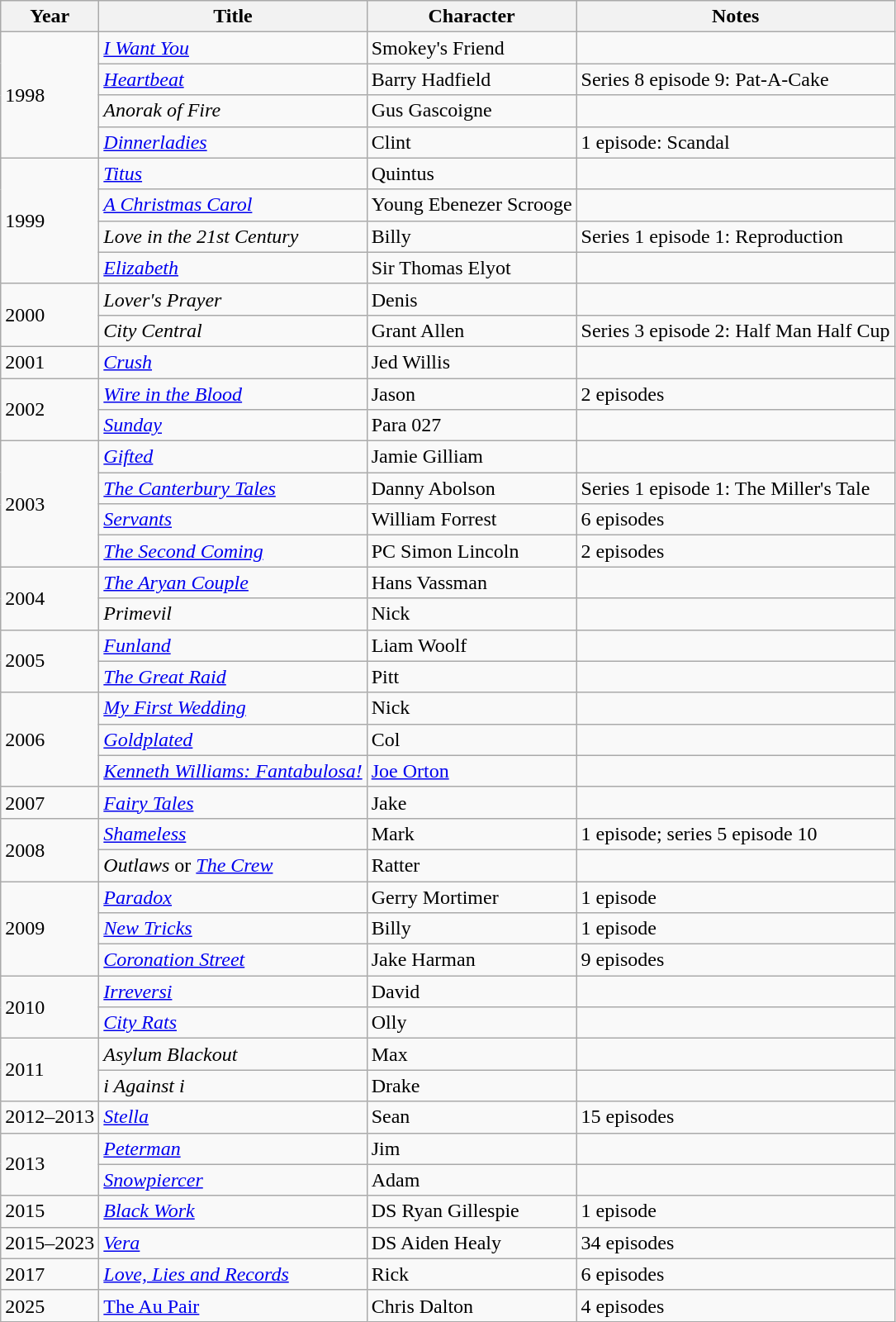<table class="wikitable sortable">
<tr>
<th>Year</th>
<th>Title</th>
<th>Character</th>
<th>Notes</th>
</tr>
<tr>
<td rowspan="4">1998</td>
<td><em><a href='#'>I Want You</a></em></td>
<td>Smokey's Friend</td>
<td></td>
</tr>
<tr>
<td><em><a href='#'>Heartbeat</a></em></td>
<td>Barry Hadfield</td>
<td>Series 8 episode 9: Pat-A-Cake</td>
</tr>
<tr>
<td><em>Anorak of Fire</em></td>
<td>Gus Gascoigne</td>
<td></td>
</tr>
<tr>
<td><em><a href='#'>Dinnerladies</a></em></td>
<td>Clint</td>
<td>1 episode: Scandal</td>
</tr>
<tr>
<td rowspan="4">1999</td>
<td><em><a href='#'>Titus</a></em></td>
<td>Quintus</td>
<td></td>
</tr>
<tr>
<td><em><a href='#'>A Christmas Carol</a></em></td>
<td>Young Ebenezer Scrooge</td>
<td></td>
</tr>
<tr>
<td><em>Love in the 21st Century</em></td>
<td>Billy</td>
<td>Series 1 episode 1: Reproduction</td>
</tr>
<tr>
<td><em><a href='#'>Elizabeth</a></em></td>
<td>Sir Thomas Elyot</td>
<td></td>
</tr>
<tr>
<td rowspan="2">2000</td>
<td><em>Lover's Prayer</em></td>
<td>Denis</td>
<td></td>
</tr>
<tr>
<td><em>City Central</em></td>
<td>Grant Allen</td>
<td>Series 3 episode 2: Half Man Half Cup</td>
</tr>
<tr>
<td>2001</td>
<td><em><a href='#'>Crush</a></em></td>
<td>Jed Willis</td>
<td></td>
</tr>
<tr>
<td rowspan="2">2002</td>
<td><em><a href='#'>Wire in the Blood</a></em></td>
<td>Jason</td>
<td>2 episodes</td>
</tr>
<tr>
<td><em><a href='#'>Sunday</a></em></td>
<td>Para 027</td>
<td></td>
</tr>
<tr>
<td rowspan="4">2003</td>
<td><em><a href='#'>Gifted</a></em></td>
<td>Jamie Gilliam</td>
<td></td>
</tr>
<tr>
<td><em><a href='#'>The Canterbury Tales</a></em></td>
<td>Danny Abolson</td>
<td>Series 1 episode 1: The Miller's Tale</td>
</tr>
<tr>
<td><em><a href='#'>Servants</a></em></td>
<td>William Forrest</td>
<td>6 episodes</td>
</tr>
<tr>
<td><em><a href='#'>The Second Coming</a></em></td>
<td>PC Simon Lincoln</td>
<td>2 episodes</td>
</tr>
<tr>
<td rowspan="2">2004</td>
<td><em><a href='#'>The Aryan Couple</a></em></td>
<td>Hans Vassman</td>
<td></td>
</tr>
<tr>
<td><em>Primevil</em></td>
<td>Nick</td>
<td></td>
</tr>
<tr>
<td rowspan="2">2005</td>
<td><em><a href='#'>Funland</a></em></td>
<td>Liam Woolf</td>
<td></td>
</tr>
<tr>
<td><em><a href='#'>The Great Raid</a></em></td>
<td>Pitt</td>
<td></td>
</tr>
<tr>
<td rowspan="3">2006</td>
<td><em><a href='#'>My First Wedding</a></em></td>
<td>Nick</td>
<td></td>
</tr>
<tr>
<td><em><a href='#'>Goldplated</a></em></td>
<td>Col</td>
<td></td>
</tr>
<tr>
<td><em><a href='#'>Kenneth Williams: Fantabulosa!</a></em></td>
<td><a href='#'>Joe Orton</a></td>
<td></td>
</tr>
<tr>
<td>2007</td>
<td><em><a href='#'>Fairy Tales</a></em></td>
<td>Jake</td>
<td></td>
</tr>
<tr>
<td rowspan="2">2008</td>
<td><em><a href='#'>Shameless</a></em></td>
<td>Mark</td>
<td>1 episode; series 5 episode 10</td>
</tr>
<tr>
<td><em>Outlaws</em> or <em><a href='#'>The Crew</a></em></td>
<td>Ratter</td>
<td></td>
</tr>
<tr>
<td rowspan="3">2009</td>
<td><em><a href='#'>Paradox</a></em></td>
<td>Gerry Mortimer</td>
<td>1 episode</td>
</tr>
<tr>
<td><em><a href='#'>New Tricks</a></em></td>
<td>Billy</td>
<td>1 episode</td>
</tr>
<tr>
<td><em><a href='#'>Coronation Street</a></em></td>
<td>Jake Harman</td>
<td>9 episodes</td>
</tr>
<tr>
<td rowspan="2">2010</td>
<td><em><a href='#'>Irreversi</a></em></td>
<td>David</td>
<td></td>
</tr>
<tr>
<td><em><a href='#'>City Rats</a></em></td>
<td>Olly</td>
<td></td>
</tr>
<tr>
<td rowspan="2">2011</td>
<td><em>Asylum Blackout</em></td>
<td>Max</td>
<td></td>
</tr>
<tr>
<td><em>i Against i</em></td>
<td>Drake</td>
<td></td>
</tr>
<tr>
<td>2012–2013</td>
<td><em><a href='#'>Stella</a></em></td>
<td>Sean</td>
<td>15 episodes</td>
</tr>
<tr>
<td rowspan="2">2013</td>
<td><em><a href='#'>Peterman</a></em></td>
<td>Jim</td>
<td></td>
</tr>
<tr>
<td><em><a href='#'>Snowpiercer</a></em></td>
<td>Adam</td>
<td></td>
</tr>
<tr>
<td>2015</td>
<td><em><a href='#'>Black Work</a></em></td>
<td>DS Ryan Gillespie</td>
<td>1 episode</td>
</tr>
<tr>
<td>2015–2023</td>
<td><em><a href='#'>Vera</a></em></td>
<td>DS Aiden Healy</td>
<td>34 episodes</td>
</tr>
<tr>
<td>2017</td>
<td><em><a href='#'>Love, Lies and Records</a></em></td>
<td>Rick</td>
<td>6 episodes</td>
</tr>
<tr>
<td>2025</td>
<td><a href='#'>The Au Pair</a></td>
<td>Chris Dalton</td>
<td>4 episodes</td>
</tr>
</table>
